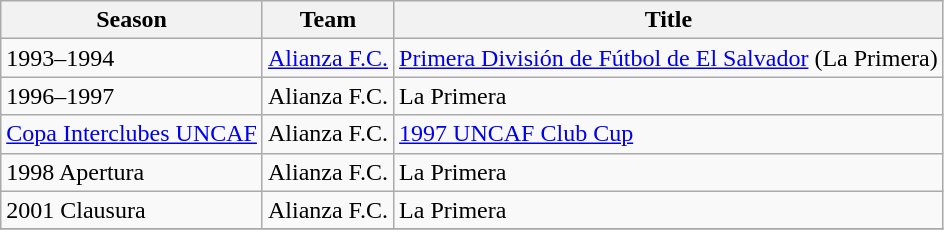<table class="wikitable">
<tr>
<th>Season</th>
<th>Team</th>
<th>Title</th>
</tr>
<tr>
<td>1993–1994</td>
<td><a href='#'>Alianza F.C.</a></td>
<td><a href='#'>Primera División de Fútbol de El Salvador</a> (La Primera)</td>
</tr>
<tr>
<td>1996–1997</td>
<td>Alianza F.C.</td>
<td>La Primera</td>
</tr>
<tr>
<td><a href='#'>Copa Interclubes UNCAF</a></td>
<td>Alianza F.C.</td>
<td><a href='#'>1997 UNCAF Club Cup</a></td>
</tr>
<tr>
<td>1998 Apertura</td>
<td>Alianza F.C.</td>
<td>La Primera</td>
</tr>
<tr>
<td>2001 Clausura</td>
<td>Alianza F.C.</td>
<td>La Primera</td>
</tr>
<tr>
</tr>
</table>
